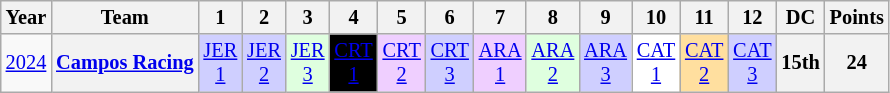<table class="wikitable" style="text-align:center; font-size:85%">
<tr>
<th>Year</th>
<th>Team</th>
<th>1</th>
<th>2</th>
<th>3</th>
<th>4</th>
<th>5</th>
<th>6</th>
<th>7</th>
<th>8</th>
<th>9</th>
<th>10</th>
<th>11</th>
<th>12</th>
<th>DC</th>
<th>Points</th>
</tr>
<tr>
<td><a href='#'>2024</a></td>
<th nowrap><a href='#'>Campos Racing</a></th>
<td style="background:#CFCFFF;"><a href='#'>JER<br>1</a><br></td>
<td style="background:#CFCFFF;"><a href='#'>JER<br>2</a><br></td>
<td style="background:#DFFFDF;"><a href='#'>JER<br>3</a><br></td>
<td style="background:black; color:white"><a href='#'><span>CRT<br>1</span></a><br></td>
<td style="background:#EFCFFF;"><a href='#'>CRT<br>2</a><br></td>
<td style="background:#CFCFFF;"><a href='#'>CRT<br>3</a><br></td>
<td style="background:#EFCFFF;"><a href='#'>ARA<br>1</a><br></td>
<td style="background:#DFFFDF;"><a href='#'>ARA<br>2</a><br></td>
<td style="background:#CFCFFF;"><a href='#'>ARA<br>3</a><br></td>
<td style="background:#FFFFFF;"><a href='#'>CAT<br>1</a><br></td>
<td style="background:#FFDF9F;"><a href='#'>CAT<br>2</a><br></td>
<td style="background:#CFCFFF;"><a href='#'>CAT<br>3</a><br></td>
<th style="background:#;">15th</th>
<th style="background:#;">24</th>
</tr>
</table>
